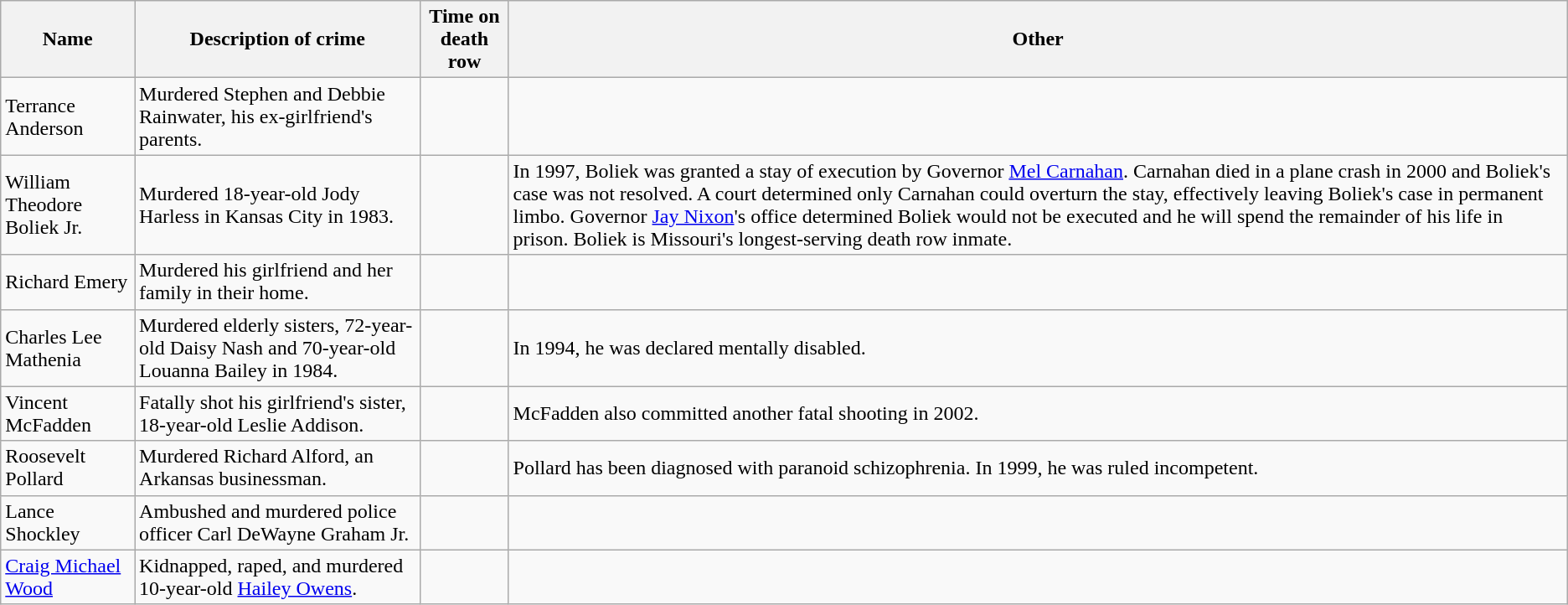<table class="wikitable sortable">
<tr>
<th>Name</th>
<th>Description of crime</th>
<th>Time on death row</th>
<th>Other</th>
</tr>
<tr>
<td>Terrance Anderson</td>
<td>Murdered Stephen and Debbie Rainwater, his ex-girlfriend's parents.</td>
<td></td>
<td></td>
</tr>
<tr>
<td>William Theodore Boliek Jr.</td>
<td>Murdered 18-year-old Jody Harless in Kansas City in 1983.</td>
<td></td>
<td>In 1997, Boliek was granted a stay of execution by Governor <a href='#'>Mel Carnahan</a>. Carnahan died in a plane crash in 2000 and Boliek's case was not resolved. A court determined only Carnahan could overturn the stay, effectively leaving Boliek's case in permanent limbo. Governor <a href='#'>Jay Nixon</a>'s office determined Boliek would not be executed and he will spend the remainder of his life in prison. Boliek is Missouri's longest-serving death row inmate.</td>
</tr>
<tr>
<td>Richard Emery</td>
<td>Murdered his girlfriend and her family in their home.</td>
<td></td>
<td></td>
</tr>
<tr>
<td>Charles Lee Mathenia</td>
<td>Murdered elderly sisters, 72-year-old Daisy Nash and 70-year-old Louanna Bailey in 1984.</td>
<td></td>
<td>In 1994, he was declared mentally disabled.</td>
</tr>
<tr>
<td>Vincent McFadden</td>
<td>Fatally shot his girlfriend's sister, 18-year-old Leslie Addison.</td>
<td></td>
<td>McFadden also committed another fatal shooting in 2002.</td>
</tr>
<tr>
<td>Roosevelt Pollard</td>
<td>Murdered Richard Alford, an Arkansas businessman.</td>
<td></td>
<td>Pollard has been diagnosed with paranoid schizophrenia. In 1999, he was ruled incompetent.</td>
</tr>
<tr>
<td>Lance Shockley</td>
<td>Ambushed and murdered police officer Carl DeWayne Graham Jr.</td>
<td></td>
<td></td>
</tr>
<tr>
<td><a href='#'>Craig Michael Wood</a></td>
<td>Kidnapped, raped, and murdered 10-year-old <a href='#'>Hailey Owens</a>.</td>
<td></td>
<td></td>
</tr>
</table>
